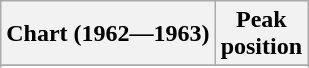<table class="wikitable sortable" border="1">
<tr>
<th>Chart (1962—1963)</th>
<th>Peak<br>position</th>
</tr>
<tr>
</tr>
<tr>
</tr>
</table>
